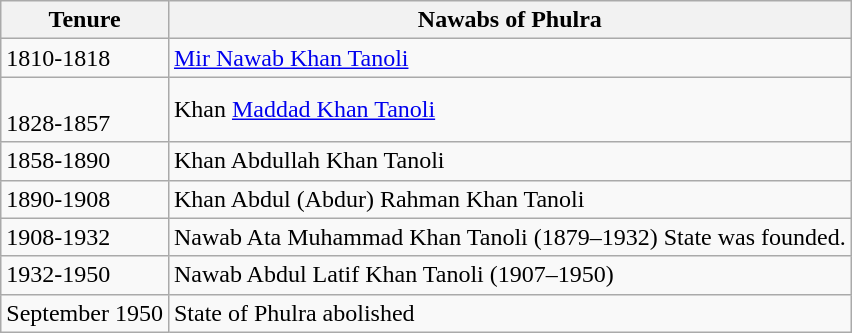<table class="wikitable">
<tr>
<th>Tenure</th>
<th>Nawabs of Phulra</th>
</tr>
<tr>
<td>1810-1818</td>
<td><a href='#'>Mir Nawab Khan Tanoli</a></td>
</tr>
<tr>
<td><br>1828-1857</td>
<td>Khan <a href='#'>Maddad Khan Tanoli</a></td>
</tr>
<tr>
<td>1858-1890</td>
<td>Khan Abdullah Khan Tanoli</td>
</tr>
<tr>
<td>1890-1908</td>
<td>Khan Abdul (Abdur) Rahman Khan Tanoli</td>
</tr>
<tr>
<td>1908-1932</td>
<td>Nawab Ata Muhammad Khan Tanoli (1879–1932) State was founded.</td>
</tr>
<tr>
<td>1932-1950</td>
<td>Nawab Abdul Latif Khan Tanoli (1907–1950)</td>
</tr>
<tr>
<td>September 1950</td>
<td>State of Phulra abolished</td>
</tr>
</table>
